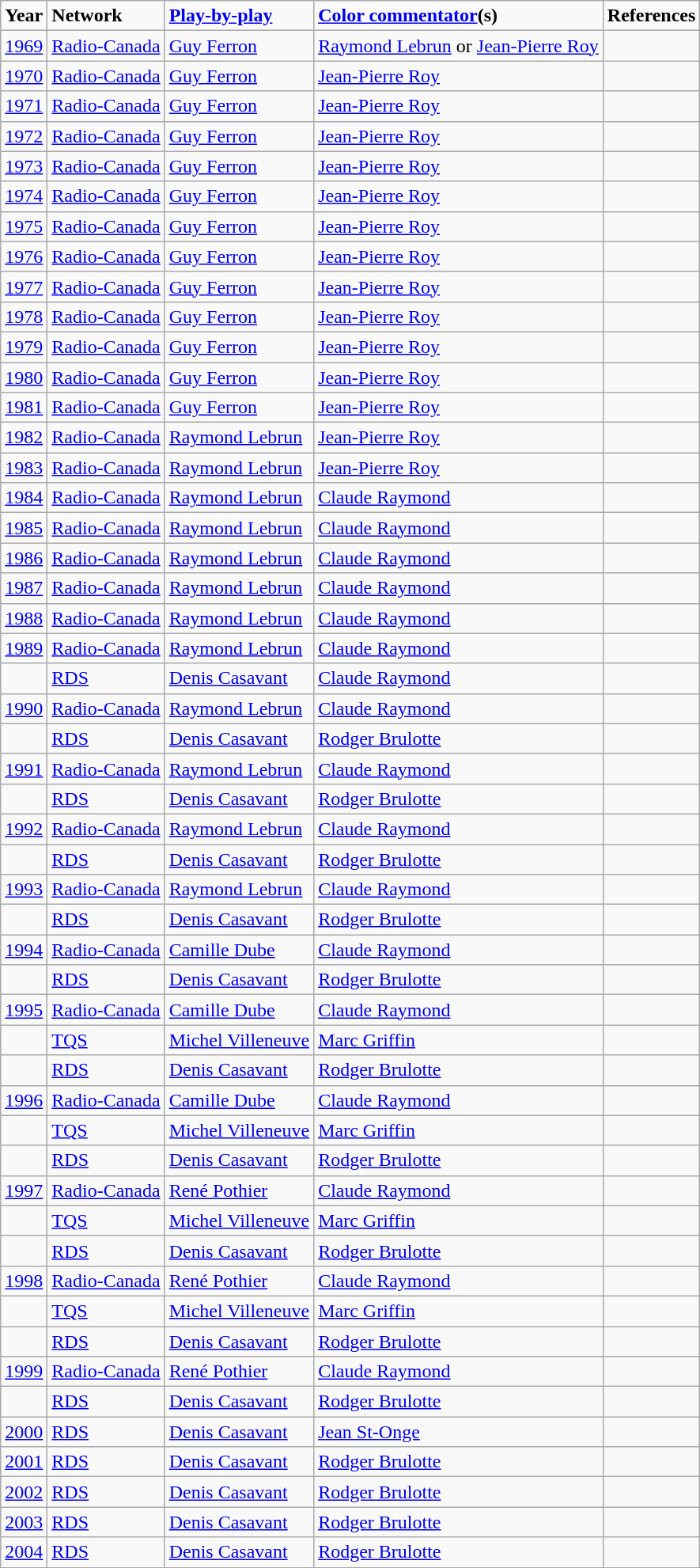<table class="wikitable">
<tr>
<td><strong>Year</strong></td>
<td><strong>Network</strong></td>
<td><strong><a href='#'>Play-by-play</a></strong></td>
<td><strong><a href='#'>Color commentator</a>(s)</strong></td>
<td><strong>References</strong></td>
</tr>
<tr>
<td><a href='#'>1969</a></td>
<td><a href='#'>Radio-Canada</a></td>
<td><a href='#'>Guy Ferron</a></td>
<td><a href='#'>Raymond Lebrun</a> or <a href='#'>Jean-Pierre Roy</a></td>
<td></td>
</tr>
<tr>
<td><a href='#'>1970</a></td>
<td><a href='#'>Radio-Canada</a></td>
<td><a href='#'>Guy Ferron</a></td>
<td><a href='#'>Jean-Pierre Roy</a></td>
<td></td>
</tr>
<tr>
<td><a href='#'>1971</a></td>
<td><a href='#'>Radio-Canada</a></td>
<td><a href='#'>Guy Ferron</a></td>
<td><a href='#'>Jean-Pierre Roy</a></td>
<td></td>
</tr>
<tr>
<td><a href='#'>1972</a></td>
<td><a href='#'>Radio-Canada</a></td>
<td><a href='#'>Guy Ferron</a></td>
<td><a href='#'>Jean-Pierre Roy</a></td>
<td></td>
</tr>
<tr>
<td><a href='#'>1973</a></td>
<td><a href='#'>Radio-Canada</a></td>
<td><a href='#'>Guy Ferron</a></td>
<td><a href='#'>Jean-Pierre Roy</a></td>
<td></td>
</tr>
<tr>
<td><a href='#'>1974</a></td>
<td><a href='#'>Radio-Canada</a></td>
<td><a href='#'>Guy Ferron</a></td>
<td><a href='#'>Jean-Pierre Roy</a></td>
<td></td>
</tr>
<tr>
<td><a href='#'>1975</a></td>
<td><a href='#'>Radio-Canada</a></td>
<td><a href='#'>Guy Ferron</a></td>
<td><a href='#'>Jean-Pierre Roy</a></td>
<td></td>
</tr>
<tr>
<td><a href='#'>1976</a></td>
<td><a href='#'>Radio-Canada</a></td>
<td><a href='#'>Guy Ferron</a></td>
<td><a href='#'>Jean-Pierre Roy</a></td>
<td></td>
</tr>
<tr>
<td><a href='#'>1977</a></td>
<td><a href='#'>Radio-Canada</a></td>
<td><a href='#'>Guy Ferron</a></td>
<td><a href='#'>Jean-Pierre Roy</a></td>
<td></td>
</tr>
<tr>
<td><a href='#'>1978</a></td>
<td><a href='#'>Radio-Canada</a></td>
<td><a href='#'>Guy Ferron</a></td>
<td><a href='#'>Jean-Pierre Roy</a></td>
<td></td>
</tr>
<tr>
<td><a href='#'>1979</a></td>
<td><a href='#'>Radio-Canada</a></td>
<td><a href='#'>Guy Ferron</a></td>
<td><a href='#'>Jean-Pierre Roy</a></td>
<td></td>
</tr>
<tr>
<td><a href='#'>1980</a></td>
<td><a href='#'>Radio-Canada</a></td>
<td><a href='#'>Guy Ferron</a></td>
<td><a href='#'>Jean-Pierre Roy</a></td>
<td></td>
</tr>
<tr>
<td><a href='#'>1981</a></td>
<td><a href='#'>Radio-Canada</a></td>
<td><a href='#'>Guy Ferron</a></td>
<td><a href='#'>Jean-Pierre Roy</a></td>
<td></td>
</tr>
<tr>
<td><a href='#'>1982</a></td>
<td><a href='#'>Radio-Canada</a></td>
<td><a href='#'>Raymond Lebrun</a></td>
<td><a href='#'>Jean-Pierre Roy</a></td>
<td></td>
</tr>
<tr>
<td><a href='#'>1983</a></td>
<td><a href='#'>Radio-Canada</a></td>
<td><a href='#'>Raymond Lebrun</a></td>
<td><a href='#'>Jean-Pierre Roy</a></td>
<td></td>
</tr>
<tr>
<td><a href='#'>1984</a></td>
<td><a href='#'>Radio-Canada</a></td>
<td><a href='#'>Raymond Lebrun</a></td>
<td><a href='#'>Claude Raymond</a></td>
<td></td>
</tr>
<tr>
<td><a href='#'>1985</a></td>
<td><a href='#'>Radio-Canada</a></td>
<td><a href='#'>Raymond Lebrun</a></td>
<td><a href='#'>Claude Raymond</a></td>
<td></td>
</tr>
<tr>
<td><a href='#'>1986</a></td>
<td><a href='#'>Radio-Canada</a></td>
<td><a href='#'>Raymond Lebrun</a></td>
<td><a href='#'>Claude Raymond</a></td>
<td></td>
</tr>
<tr>
<td><a href='#'>1987</a></td>
<td><a href='#'>Radio-Canada</a></td>
<td><a href='#'>Raymond Lebrun</a></td>
<td><a href='#'>Claude Raymond</a></td>
<td></td>
</tr>
<tr>
<td><a href='#'>1988</a></td>
<td><a href='#'>Radio-Canada</a></td>
<td><a href='#'>Raymond Lebrun</a></td>
<td><a href='#'>Claude Raymond</a></td>
<td></td>
</tr>
<tr>
<td><a href='#'>1989</a></td>
<td><a href='#'>Radio-Canada</a></td>
<td><a href='#'>Raymond Lebrun</a></td>
<td><a href='#'>Claude Raymond</a></td>
<td></td>
</tr>
<tr>
<td></td>
<td><a href='#'>RDS</a></td>
<td><a href='#'>Denis Casavant</a></td>
<td><a href='#'>Claude Raymond</a></td>
<td></td>
</tr>
<tr>
<td><a href='#'>1990</a></td>
<td><a href='#'>Radio-Canada</a></td>
<td><a href='#'>Raymond Lebrun</a></td>
<td><a href='#'>Claude Raymond</a></td>
<td></td>
</tr>
<tr>
<td></td>
<td><a href='#'>RDS</a></td>
<td><a href='#'>Denis Casavant</a></td>
<td><a href='#'>Rodger Brulotte</a></td>
<td></td>
</tr>
<tr>
<td><a href='#'>1991</a></td>
<td><a href='#'>Radio-Canada</a></td>
<td><a href='#'>Raymond Lebrun</a></td>
<td><a href='#'>Claude Raymond</a></td>
<td></td>
</tr>
<tr>
<td></td>
<td><a href='#'>RDS</a></td>
<td><a href='#'>Denis Casavant</a></td>
<td><a href='#'>Rodger Brulotte</a></td>
<td></td>
</tr>
<tr>
<td><a href='#'>1992</a></td>
<td><a href='#'>Radio-Canada</a></td>
<td><a href='#'>Raymond Lebrun</a></td>
<td><a href='#'>Claude Raymond</a></td>
<td></td>
</tr>
<tr>
<td></td>
<td><a href='#'>RDS</a></td>
<td><a href='#'>Denis Casavant</a></td>
<td><a href='#'>Rodger Brulotte</a></td>
<td></td>
</tr>
<tr>
<td><a href='#'>1993</a></td>
<td><a href='#'>Radio-Canada</a></td>
<td><a href='#'>Raymond Lebrun</a></td>
<td><a href='#'>Claude Raymond</a></td>
<td></td>
</tr>
<tr>
<td></td>
<td><a href='#'>RDS</a></td>
<td><a href='#'>Denis Casavant</a></td>
<td><a href='#'>Rodger Brulotte</a></td>
<td></td>
</tr>
<tr>
<td><a href='#'>1994</a></td>
<td><a href='#'>Radio-Canada</a></td>
<td><a href='#'>Camille Dube</a></td>
<td><a href='#'>Claude Raymond</a></td>
<td></td>
</tr>
<tr>
<td></td>
<td><a href='#'>RDS</a></td>
<td><a href='#'>Denis Casavant</a></td>
<td><a href='#'>Rodger Brulotte</a></td>
<td></td>
</tr>
<tr>
<td><a href='#'>1995</a></td>
<td><a href='#'>Radio-Canada</a></td>
<td><a href='#'>Camille Dube</a></td>
<td><a href='#'>Claude Raymond</a></td>
<td></td>
</tr>
<tr>
<td></td>
<td><a href='#'>TQS</a></td>
<td><a href='#'>Michel Villeneuve</a></td>
<td><a href='#'>Marc Griffin</a></td>
<td></td>
</tr>
<tr>
<td></td>
<td><a href='#'>RDS</a></td>
<td><a href='#'>Denis Casavant</a></td>
<td><a href='#'>Rodger Brulotte</a></td>
<td></td>
</tr>
<tr>
<td><a href='#'>1996</a></td>
<td><a href='#'>Radio-Canada</a></td>
<td><a href='#'>Camille Dube</a></td>
<td><a href='#'>Claude Raymond</a></td>
<td></td>
</tr>
<tr>
<td></td>
<td><a href='#'>TQS</a></td>
<td><a href='#'>Michel Villeneuve</a></td>
<td><a href='#'>Marc Griffin</a></td>
<td></td>
</tr>
<tr>
<td></td>
<td><a href='#'>RDS</a></td>
<td><a href='#'>Denis Casavant</a></td>
<td><a href='#'>Rodger Brulotte</a></td>
<td></td>
</tr>
<tr>
<td><a href='#'>1997</a></td>
<td><a href='#'>Radio-Canada</a></td>
<td><a href='#'>René Pothier</a></td>
<td><a href='#'>Claude Raymond</a></td>
<td></td>
</tr>
<tr>
<td></td>
<td><a href='#'>TQS</a></td>
<td><a href='#'>Michel Villeneuve</a></td>
<td><a href='#'>Marc Griffin</a></td>
<td></td>
</tr>
<tr>
<td></td>
<td><a href='#'>RDS</a></td>
<td><a href='#'>Denis Casavant</a></td>
<td><a href='#'>Rodger Brulotte</a></td>
<td></td>
</tr>
<tr>
<td><a href='#'>1998</a></td>
<td><a href='#'>Radio-Canada</a></td>
<td><a href='#'>René Pothier</a></td>
<td><a href='#'>Claude Raymond</a></td>
<td></td>
</tr>
<tr>
<td></td>
<td><a href='#'>TQS</a></td>
<td><a href='#'>Michel Villeneuve</a></td>
<td><a href='#'>Marc Griffin</a></td>
<td></td>
</tr>
<tr>
<td></td>
<td><a href='#'>RDS</a></td>
<td><a href='#'>Denis Casavant</a></td>
<td><a href='#'>Rodger Brulotte</a></td>
<td></td>
</tr>
<tr>
<td><a href='#'>1999</a></td>
<td><a href='#'>Radio-Canada</a></td>
<td><a href='#'>René Pothier</a></td>
<td><a href='#'>Claude Raymond</a></td>
<td></td>
</tr>
<tr>
<td></td>
<td><a href='#'>RDS</a></td>
<td><a href='#'>Denis Casavant</a></td>
<td><a href='#'>Rodger Brulotte</a></td>
<td></td>
</tr>
<tr>
<td><a href='#'>2000</a></td>
<td><a href='#'>RDS</a></td>
<td><a href='#'>Denis Casavant</a></td>
<td><a href='#'>Jean St-Onge</a></td>
<td></td>
</tr>
<tr>
<td><a href='#'>2001</a></td>
<td><a href='#'>RDS</a></td>
<td><a href='#'>Denis Casavant</a></td>
<td><a href='#'>Rodger Brulotte</a></td>
<td></td>
</tr>
<tr>
<td><a href='#'>2002</a></td>
<td><a href='#'>RDS</a></td>
<td><a href='#'>Denis Casavant</a></td>
<td><a href='#'>Rodger Brulotte</a></td>
<td></td>
</tr>
<tr>
<td><a href='#'>2003</a></td>
<td><a href='#'>RDS</a></td>
<td><a href='#'>Denis Casavant</a></td>
<td><a href='#'>Rodger Brulotte</a></td>
<td></td>
</tr>
<tr>
<td><a href='#'>2004</a></td>
<td><a href='#'>RDS</a></td>
<td><a href='#'>Denis Casavant</a></td>
<td><a href='#'>Rodger Brulotte</a></td>
<td></td>
</tr>
</table>
